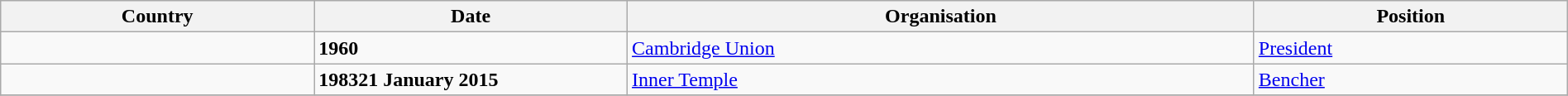<table class="wikitable" style="width:100%;">
<tr>
<th style="width:20%;">Country</th>
<th style="width:20%;">Date</th>
<th style="width:40%;">Organisation</th>
<th style="width:20%;">Position</th>
</tr>
<tr>
<td></td>
<td><strong>1960</strong></td>
<td><a href='#'>Cambridge Union</a></td>
<td><a href='#'>President</a></td>
</tr>
<tr>
<td></td>
<td><strong>198321 January 2015</strong></td>
<td><a href='#'>Inner Temple</a></td>
<td><a href='#'>Bencher</a></td>
</tr>
<tr>
</tr>
</table>
